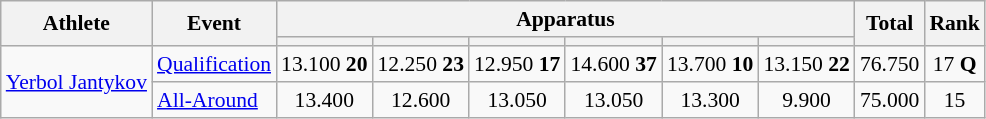<table class="wikitable" style="font-size:90%">
<tr>
<th rowspan=2>Athlete</th>
<th rowspan=2>Event</th>
<th colspan =6>Apparatus</th>
<th rowspan=2>Total</th>
<th rowspan=2>Rank</th>
</tr>
<tr style="font-size:95%">
<th></th>
<th></th>
<th></th>
<th></th>
<th></th>
<th></th>
</tr>
<tr align=center>
<td align=left rowspan=2><a href='#'>Yerbol Jantykov</a></td>
<td align=left><a href='#'>Qualification</a></td>
<td>13.100	<strong>20</strong></td>
<td>12.250	<strong>23</strong></td>
<td>12.950	<strong>17</strong></td>
<td>14.600	<strong>37</strong></td>
<td>13.700	<strong>10</strong></td>
<td>13.150	<strong>22</strong></td>
<td>76.750</td>
<td>17 <strong>Q</strong></td>
</tr>
<tr align=center>
<td align=left><a href='#'>All-Around</a></td>
<td>13.400</td>
<td>12.600</td>
<td>13.050</td>
<td>13.050</td>
<td>13.300</td>
<td>9.900</td>
<td>75.000</td>
<td>15</td>
</tr>
</table>
